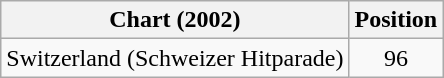<table class="wikitable">
<tr>
<th>Chart (2002)</th>
<th>Position</th>
</tr>
<tr>
<td>Switzerland (Schweizer Hitparade)</td>
<td style="text-align:center;">96</td>
</tr>
</table>
